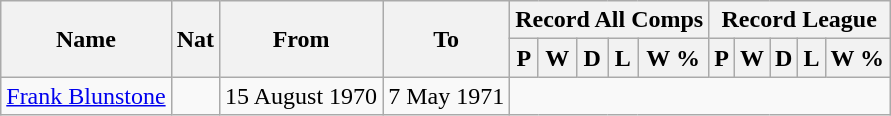<table style="text-align: center" class="wikitable">
<tr>
<th rowspan="2">Name</th>
<th rowspan="2">Nat</th>
<th rowspan="2">From</th>
<th rowspan="2">To</th>
<th colspan="5">Record All Comps</th>
<th colspan="5">Record League</th>
</tr>
<tr>
<th>P</th>
<th>W</th>
<th>D</th>
<th>L</th>
<th>W %</th>
<th>P</th>
<th>W</th>
<th>D</th>
<th>L</th>
<th>W %</th>
</tr>
<tr>
<td style="text-align:left;"><a href='#'>Frank Blunstone</a></td>
<td></td>
<td style="text-align:left;">15 August 1970</td>
<td style="text-align:left;">7 May 1971<br>
</td>
</tr>
</table>
